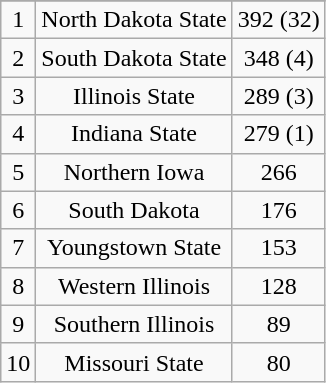<table class="wikitable" style="display: inline-table;">
<tr align="center">
</tr>
<tr align="center">
<td>1</td>
<td>North Dakota State</td>
<td>392 (32)</td>
</tr>
<tr align="center">
<td>2</td>
<td>South Dakota State</td>
<td>348 (4)</td>
</tr>
<tr align="center">
<td>3</td>
<td>Illinois State</td>
<td>289 (3)</td>
</tr>
<tr align="center">
<td>4</td>
<td>Indiana State</td>
<td>279 (1)</td>
</tr>
<tr align="center">
<td>5</td>
<td>Northern Iowa</td>
<td>266</td>
</tr>
<tr align="center">
<td>6</td>
<td>South Dakota</td>
<td>176</td>
</tr>
<tr align="center">
<td>7</td>
<td>Youngstown State</td>
<td>153</td>
</tr>
<tr align="center">
<td>8</td>
<td>Western Illinois</td>
<td>128</td>
</tr>
<tr align="center">
<td>9</td>
<td>Southern Illinois</td>
<td>89</td>
</tr>
<tr align="center">
<td>10</td>
<td>Missouri State</td>
<td>80</td>
</tr>
</table>
